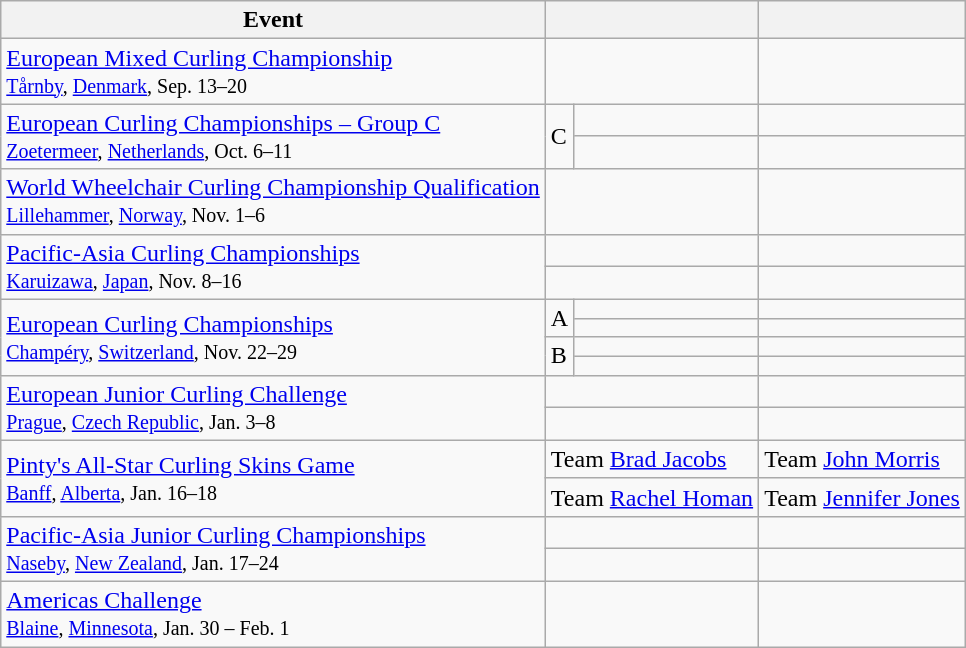<table class="wikitable">
<tr>
<th>Event</th>
<th colspan=2></th>
<th></th>
</tr>
<tr>
<td><a href='#'>European Mixed Curling Championship</a> <br> <small><a href='#'>Tårnby</a>, <a href='#'>Denmark</a>, Sep. 13–20</small></td>
<td colspan=2></td>
<td></td>
</tr>
<tr>
<td rowspan=2><a href='#'>European Curling Championships – Group C</a> <br> <small><a href='#'>Zoetermeer</a>, <a href='#'>Netherlands</a>, Oct. 6–11</small></td>
<td rowspan=2 width=5>C</td>
<td></td>
<td></td>
</tr>
<tr>
<td></td>
<td></td>
</tr>
<tr>
<td><a href='#'>World Wheelchair Curling Championship Qualification</a> <br> <small><a href='#'>Lillehammer</a>, <a href='#'>Norway</a>, Nov. 1–6</small></td>
<td colspan=2></td>
<td></td>
</tr>
<tr>
<td rowspan=2><a href='#'>Pacific-Asia Curling Championships</a> <br> <small><a href='#'>Karuizawa</a>, <a href='#'>Japan</a>, Nov. 8–16</small></td>
<td colspan=2></td>
<td></td>
</tr>
<tr>
<td colspan=2></td>
<td></td>
</tr>
<tr>
<td rowspan=4><a href='#'>European Curling Championships</a> <br> <small><a href='#'>Champéry</a>, <a href='#'>Switzerland</a>, Nov. 22–29</small></td>
<td rowspan=2 width=5>A</td>
<td></td>
<td></td>
</tr>
<tr>
<td></td>
<td></td>
</tr>
<tr>
<td rowspan=2>B</td>
<td></td>
<td></td>
</tr>
<tr>
<td></td>
<td></td>
</tr>
<tr>
<td rowspan=2><a href='#'>European Junior Curling Challenge</a> <br> <small><a href='#'>Prague</a>, <a href='#'>Czech Republic</a>, Jan. 3–8</small></td>
<td colspan=2></td>
<td></td>
</tr>
<tr>
<td colspan=2></td>
<td></td>
</tr>
<tr>
<td rowspan=2><a href='#'>Pinty's All-Star Curling Skins Game</a> <br> <small><a href='#'>Banff</a>, <a href='#'>Alberta</a>, Jan. 16–18</small></td>
<td colspan=2>Team <a href='#'>Brad Jacobs</a></td>
<td>Team <a href='#'>John Morris</a></td>
</tr>
<tr>
<td colspan=2>Team <a href='#'>Rachel Homan</a></td>
<td>Team <a href='#'>Jennifer Jones</a></td>
</tr>
<tr>
<td rowspan=2><a href='#'>Pacific-Asia Junior Curling Championships</a> <br> <small><a href='#'>Naseby</a>, <a href='#'>New Zealand</a>, Jan. 17–24</small></td>
<td colspan=2></td>
<td></td>
</tr>
<tr>
<td colspan=2></td>
<td></td>
</tr>
<tr>
<td><a href='#'>Americas Challenge</a> <br> <small><a href='#'>Blaine</a>, <a href='#'>Minnesota</a>, Jan. 30 – Feb. 1</small></td>
<td colspan=2></td>
<td><br></td>
</tr>
</table>
